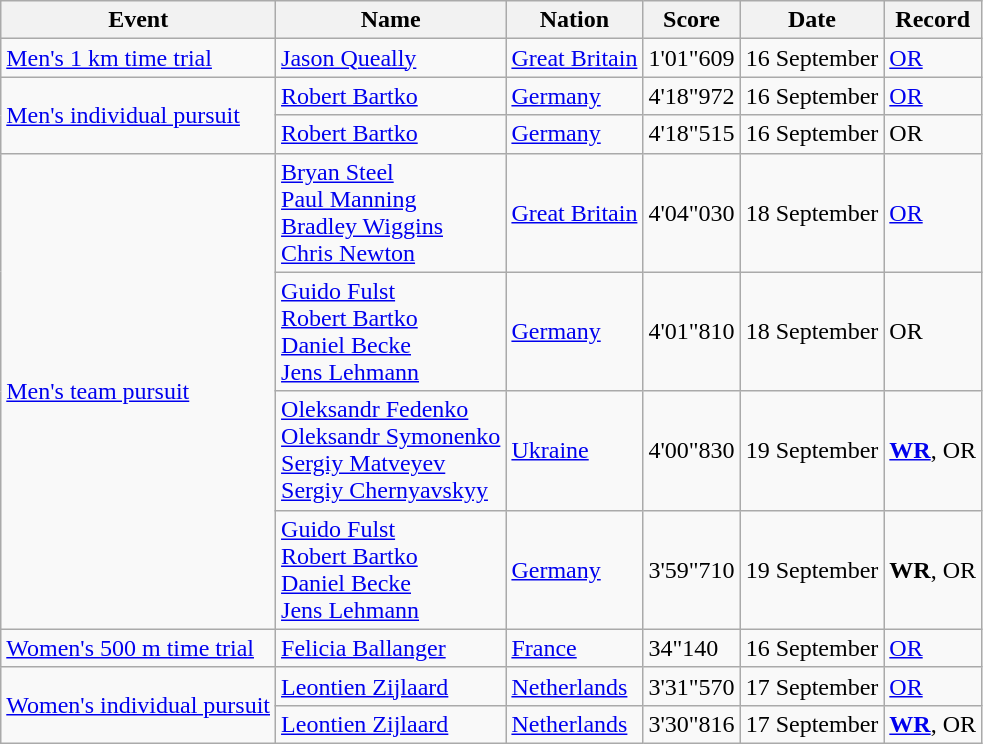<table class="wikitable">
<tr>
<th>Event</th>
<th>Name</th>
<th>Nation</th>
<th>Score</th>
<th>Date</th>
<th>Record</th>
</tr>
<tr>
<td><a href='#'>Men's 1 km time trial</a></td>
<td><a href='#'>Jason Queally</a></td>
<td><a href='#'>Great Britain</a></td>
<td>1'01"609</td>
<td>16 September</td>
<td><a href='#'>OR</a></td>
</tr>
<tr>
<td rowspan=2><a href='#'>Men's individual pursuit</a></td>
<td><a href='#'>Robert Bartko</a></td>
<td><a href='#'>Germany</a></td>
<td>4'18"972</td>
<td>16 September</td>
<td><a href='#'>OR</a></td>
</tr>
<tr>
<td><a href='#'>Robert Bartko</a></td>
<td><a href='#'>Germany</a></td>
<td>4'18"515</td>
<td>16 September</td>
<td>OR</td>
</tr>
<tr>
<td rowspan=4><a href='#'>Men's team pursuit</a></td>
<td><a href='#'>Bryan Steel</a><br><a href='#'>Paul Manning</a><br><a href='#'>Bradley Wiggins</a><br><a href='#'>Chris Newton</a></td>
<td><a href='#'>Great Britain</a></td>
<td>4'04"030</td>
<td>18 September</td>
<td><a href='#'>OR</a></td>
</tr>
<tr>
<td><a href='#'>Guido Fulst</a><br><a href='#'>Robert Bartko</a><br><a href='#'>Daniel Becke</a><br><a href='#'>Jens Lehmann</a></td>
<td><a href='#'>Germany</a></td>
<td>4'01"810</td>
<td>18 September</td>
<td>OR</td>
</tr>
<tr>
<td><a href='#'>Oleksandr Fedenko</a><br><a href='#'>Oleksandr Symonenko</a><br><a href='#'>Sergiy Matveyev</a><br><a href='#'>Sergiy Chernyavskyy</a></td>
<td><a href='#'>Ukraine</a></td>
<td>4'00"830</td>
<td>19 September</td>
<td><strong><a href='#'>WR</a></strong>, OR</td>
</tr>
<tr>
<td><a href='#'>Guido Fulst</a><br><a href='#'>Robert Bartko</a><br><a href='#'>Daniel Becke</a><br><a href='#'>Jens Lehmann</a></td>
<td><a href='#'>Germany</a></td>
<td>3'59"710</td>
<td>19 September</td>
<td><strong>WR</strong>, OR</td>
</tr>
<tr>
<td><a href='#'>Women's 500 m time trial</a></td>
<td><a href='#'>Felicia Ballanger</a></td>
<td><a href='#'>France</a></td>
<td>34"140</td>
<td>16 September</td>
<td><a href='#'>OR</a></td>
</tr>
<tr>
<td rowspan=2><a href='#'>Women's individual pursuit</a></td>
<td><a href='#'>Leontien Zijlaard</a></td>
<td><a href='#'>Netherlands</a></td>
<td>3'31"570</td>
<td>17 September</td>
<td><a href='#'>OR</a></td>
</tr>
<tr>
<td><a href='#'>Leontien Zijlaard</a></td>
<td><a href='#'>Netherlands</a></td>
<td>3'30"816</td>
<td>17 September</td>
<td><strong><a href='#'>WR</a></strong>, OR</td>
</tr>
</table>
